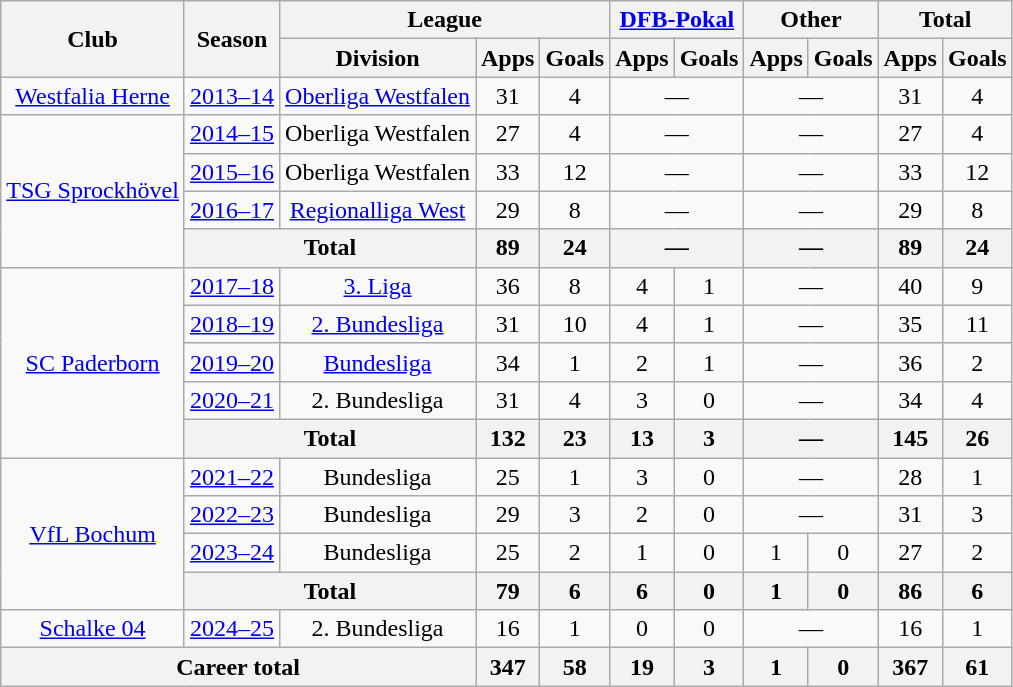<table class="wikitable" style="text-align:center">
<tr>
<th rowspan="2">Club</th>
<th rowspan="2">Season</th>
<th colspan="3">League</th>
<th colspan="2"><a href='#'>DFB-Pokal</a></th>
<th colspan="2">Other</th>
<th colspan="2">Total</th>
</tr>
<tr>
<th>Division</th>
<th>Apps</th>
<th>Goals</th>
<th>Apps</th>
<th>Goals</th>
<th>Apps</th>
<th>Goals</th>
<th>Apps</th>
<th>Goals</th>
</tr>
<tr>
<td><a href='#'>Westfalia Herne</a></td>
<td><a href='#'>2013–14</a></td>
<td><a href='#'>Oberliga Westfalen</a></td>
<td>31</td>
<td>4</td>
<td colspan="2">—</td>
<td colspan="2">—</td>
<td>31</td>
<td>4</td>
</tr>
<tr>
<td rowspan="4"><a href='#'>TSG Sprockhövel</a></td>
<td><a href='#'>2014–15</a></td>
<td>Oberliga Westfalen</td>
<td>27</td>
<td>4</td>
<td colspan="2">—</td>
<td colspan="2">—</td>
<td>27</td>
<td>4</td>
</tr>
<tr>
<td><a href='#'>2015–16</a></td>
<td>Oberliga Westfalen</td>
<td>33</td>
<td>12</td>
<td colspan="2">—</td>
<td colspan="2">—</td>
<td>33</td>
<td>12</td>
</tr>
<tr>
<td><a href='#'>2016–17</a></td>
<td><a href='#'>Regionalliga West</a></td>
<td>29</td>
<td>8</td>
<td colspan="2">—</td>
<td colspan="2">—</td>
<td>29</td>
<td>8</td>
</tr>
<tr>
<th colspan="2">Total</th>
<th>89</th>
<th>24</th>
<th colspan="2">—</th>
<th colspan="2">—</th>
<th>89</th>
<th>24</th>
</tr>
<tr>
<td rowspan="5"><a href='#'>SC Paderborn</a></td>
<td><a href='#'>2017–18</a></td>
<td><a href='#'>3. Liga</a></td>
<td>36</td>
<td>8</td>
<td>4</td>
<td>1</td>
<td colspan="2">—</td>
<td>40</td>
<td>9</td>
</tr>
<tr>
<td><a href='#'>2018–19</a></td>
<td><a href='#'>2. Bundesliga</a></td>
<td>31</td>
<td>10</td>
<td>4</td>
<td>1</td>
<td colspan="2">—</td>
<td>35</td>
<td>11</td>
</tr>
<tr>
<td><a href='#'>2019–20</a></td>
<td><a href='#'>Bundesliga</a></td>
<td>34</td>
<td>1</td>
<td>2</td>
<td>1</td>
<td colspan="2">—</td>
<td>36</td>
<td>2</td>
</tr>
<tr>
<td><a href='#'>2020–21</a></td>
<td>2. Bundesliga</td>
<td>31</td>
<td>4</td>
<td>3</td>
<td>0</td>
<td colspan="2">—</td>
<td>34</td>
<td>4</td>
</tr>
<tr>
<th colspan="2">Total</th>
<th>132</th>
<th>23</th>
<th>13</th>
<th>3</th>
<th colspan="2">—</th>
<th>145</th>
<th>26</th>
</tr>
<tr>
<td rowspan="4"><a href='#'>VfL Bochum</a></td>
<td><a href='#'>2021–22</a></td>
<td>Bundesliga</td>
<td>25</td>
<td>1</td>
<td>3</td>
<td>0</td>
<td colspan="2">—</td>
<td>28</td>
<td>1</td>
</tr>
<tr>
<td><a href='#'>2022–23</a></td>
<td>Bundesliga</td>
<td>29</td>
<td>3</td>
<td>2</td>
<td>0</td>
<td colspan="2">—</td>
<td>31</td>
<td>3</td>
</tr>
<tr>
<td><a href='#'>2023–24</a></td>
<td>Bundesliga</td>
<td>25</td>
<td>2</td>
<td>1</td>
<td>0</td>
<td>1</td>
<td>0</td>
<td>27</td>
<td>2</td>
</tr>
<tr>
<th colspan="2">Total</th>
<th>79</th>
<th>6</th>
<th>6</th>
<th>0</th>
<th>1</th>
<th>0</th>
<th>86</th>
<th>6</th>
</tr>
<tr>
<td><a href='#'>Schalke 04</a></td>
<td><a href='#'>2024–25</a></td>
<td>2. Bundesliga</td>
<td>16</td>
<td>1</td>
<td>0</td>
<td>0</td>
<td colspan="2">—</td>
<td>16</td>
<td>1</td>
</tr>
<tr>
<th colspan="3">Career total</th>
<th>347</th>
<th>58</th>
<th>19</th>
<th>3</th>
<th>1</th>
<th>0</th>
<th>367</th>
<th>61</th>
</tr>
</table>
